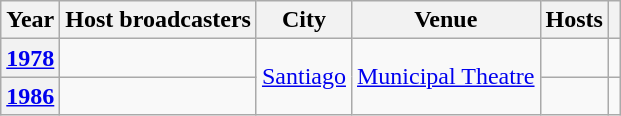<table class="wikitable plainrowheaders">
<tr>
<th>Year</th>
<th>Host broadcasters</th>
<th>City</th>
<th>Venue</th>
<th>Hosts</th>
<th></th>
</tr>
<tr>
<th scope="row"><a href='#'>1978</a></th>
<td></td>
<td rowspan=2><a href='#'>Santiago</a></td>
<td rowspan=2><a href='#'>Municipal Theatre</a></td>
<td></td>
<td></td>
</tr>
<tr>
<th scope="row"><a href='#'>1986</a></th>
<td></td>
<td></td>
<td></td>
</tr>
</table>
